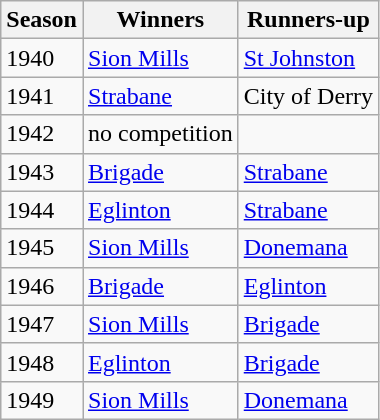<table class="wikitable">
<tr>
<th>Season</th>
<th>Winners</th>
<th>Runners-up</th>
</tr>
<tr>
<td>1940</td>
<td><a href='#'>Sion Mills</a></td>
<td><a href='#'>St Johnston</a></td>
</tr>
<tr>
<td>1941</td>
<td><a href='#'>Strabane</a></td>
<td>City of Derry</td>
</tr>
<tr>
<td>1942</td>
<td>no competition</td>
<td></td>
</tr>
<tr>
<td>1943</td>
<td><a href='#'>Brigade</a></td>
<td><a href='#'>Strabane</a></td>
</tr>
<tr>
<td>1944</td>
<td><a href='#'>Eglinton</a></td>
<td><a href='#'>Strabane</a></td>
</tr>
<tr>
<td>1945</td>
<td><a href='#'>Sion Mills</a></td>
<td><a href='#'>Donemana</a></td>
</tr>
<tr>
<td>1946</td>
<td><a href='#'>Brigade</a></td>
<td><a href='#'>Eglinton</a></td>
</tr>
<tr>
<td>1947</td>
<td><a href='#'>Sion Mills</a></td>
<td><a href='#'>Brigade</a></td>
</tr>
<tr>
<td>1948</td>
<td><a href='#'>Eglinton</a></td>
<td><a href='#'>Brigade</a></td>
</tr>
<tr>
<td>1949</td>
<td><a href='#'>Sion Mills</a></td>
<td><a href='#'>Donemana</a></td>
</tr>
</table>
